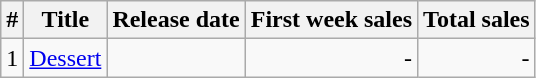<table class="wikitable" style="text-align:center;">
<tr>
<th>#</th>
<th>Title</th>
<th>Release date</th>
<th>First week sales</th>
<th>Total sales</th>
</tr>
<tr>
<td>1</td>
<td align="left"><a href='#'>Dessert</a></td>
<td></td>
<td align="right">-</td>
<td align="right">-</td>
</tr>
</table>
